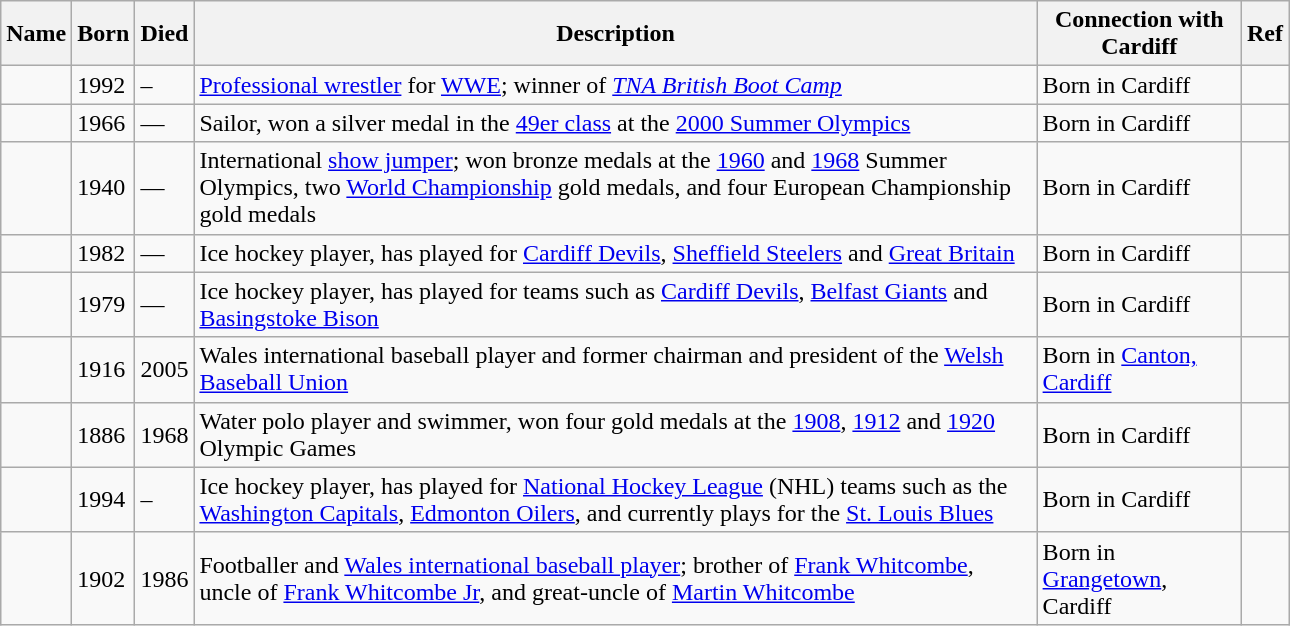<table class="sortable wikitable" style="text-align: left; width: 68%;">
<tr>
<th scope="col">Name</th>
<th scope="col">Born</th>
<th scope="col">Died</th>
<th scope="col">Description</th>
<th scope="col">Connection with Cardiff</th>
<th scope="col"><abbr>Ref</abbr></th>
</tr>
<tr>
<td></td>
<td>1992</td>
<td>–</td>
<td><a href='#'>Professional wrestler</a> for <a href='#'>WWE</a>; winner of <em><a href='#'>TNA British Boot Camp</a></em></td>
<td>Born in Cardiff</td>
<td></td>
</tr>
<tr>
<td></td>
<td>1966</td>
<td>—</td>
<td>Sailor, won a silver medal in the <a href='#'>49er class</a> at the <a href='#'>2000 Summer Olympics</a></td>
<td>Born in Cardiff</td>
<td></td>
</tr>
<tr>
<td></td>
<td>1940</td>
<td>—</td>
<td>International <a href='#'>show jumper</a>; won bronze medals at the <a href='#'>1960</a> and <a href='#'>1968</a> Summer Olympics, two <a href='#'>World Championship</a> gold medals, and four European Championship gold medals</td>
<td>Born in Cardiff</td>
<td></td>
</tr>
<tr>
<td></td>
<td>1982</td>
<td>—</td>
<td>Ice hockey player, has played for <a href='#'>Cardiff Devils</a>, <a href='#'>Sheffield Steelers</a> and <a href='#'>Great Britain</a></td>
<td>Born in Cardiff</td>
<td></td>
</tr>
<tr>
<td></td>
<td>1979</td>
<td>—</td>
<td>Ice hockey player, has played for teams such as <a href='#'>Cardiff Devils</a>, <a href='#'>Belfast Giants</a> and <a href='#'>Basingstoke Bison</a></td>
<td>Born in Cardiff</td>
<td></td>
</tr>
<tr>
<td></td>
<td>1916</td>
<td>2005</td>
<td>Wales international baseball player and former chairman and president of the <a href='#'>Welsh Baseball Union</a></td>
<td>Born in <a href='#'>Canton, Cardiff</a></td>
<td></td>
</tr>
<tr>
<td></td>
<td>1886</td>
<td>1968</td>
<td>Water polo player and swimmer, won four gold medals at the <a href='#'>1908</a>, <a href='#'>1912</a> and <a href='#'>1920</a> Olympic Games</td>
<td>Born in Cardiff</td>
<td></td>
</tr>
<tr>
<td></td>
<td>1994</td>
<td>–</td>
<td>Ice hockey player, has played for <a href='#'>National Hockey League</a> (NHL) teams such as the <a href='#'>Washington Capitals</a>, <a href='#'>Edmonton Oilers</a>, and currently plays for the <a href='#'>St. Louis Blues</a></td>
<td>Born in Cardiff</td>
</tr>
<tr>
<td></td>
<td>1902</td>
<td>1986</td>
<td>Footballer and <a href='#'>Wales international baseball player</a>; brother of <a href='#'>Frank Whitcombe</a>, uncle of <a href='#'>Frank Whitcombe Jr</a>, and great-uncle of <a href='#'>Martin Whitcombe</a></td>
<td>Born in <a href='#'>Grangetown</a>, Cardiff</td>
<td></td>
</tr>
</table>
